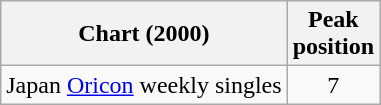<table class="wikitable sortable">
<tr>
<th>Chart (2000)</th>
<th>Peak<br>position</th>
</tr>
<tr>
<td>Japan <a href='#'>Oricon</a> weekly singles</td>
<td align="center">7</td>
</tr>
</table>
